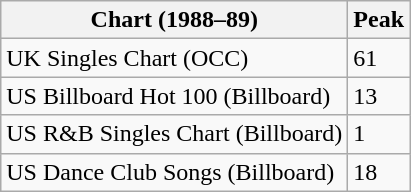<table class="wikitable">
<tr>
<th>Chart (1988–89)</th>
<th>Peak</th>
</tr>
<tr>
<td>UK Singles Chart (OCC)</td>
<td>61</td>
</tr>
<tr>
<td>US Billboard Hot 100 (Billboard)</td>
<td>13</td>
</tr>
<tr>
<td>US R&B Singles Chart (Billboard)</td>
<td>1</td>
</tr>
<tr>
<td>US Dance Club Songs (Billboard)</td>
<td>18</td>
</tr>
</table>
